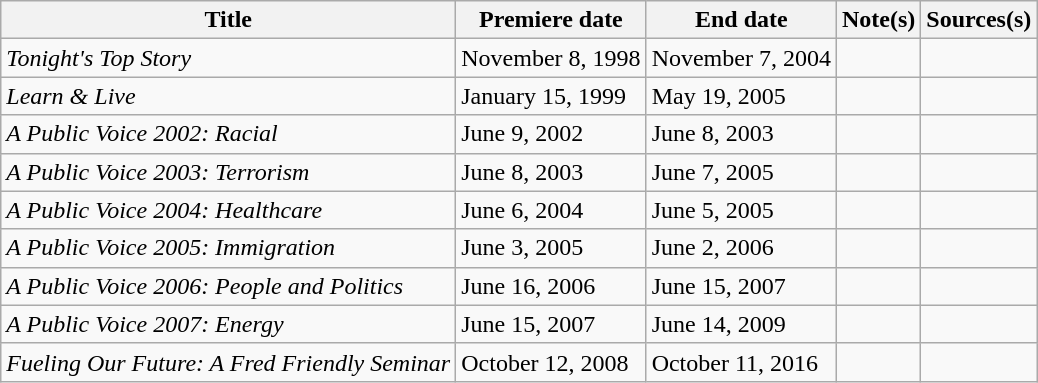<table class="wikitable sortable">
<tr>
<th>Title</th>
<th>Premiere date</th>
<th>End date</th>
<th>Note(s)</th>
<th>Sources(s)</th>
</tr>
<tr>
<td><em>Tonight's Top Story</em></td>
<td>November 8, 1998</td>
<td>November 7, 2004</td>
<td></td>
<td></td>
</tr>
<tr>
<td><em>Learn & Live</em></td>
<td>January 15, 1999</td>
<td>May 19, 2005</td>
<td></td>
<td></td>
</tr>
<tr>
<td><em>A Public Voice 2002: Racial</em></td>
<td>June 9, 2002</td>
<td>June 8, 2003</td>
<td></td>
<td></td>
</tr>
<tr>
<td><em>A Public Voice 2003: Terrorism</em></td>
<td>June 8, 2003</td>
<td>June 7, 2005</td>
<td></td>
<td></td>
</tr>
<tr>
<td><em>A Public Voice 2004: Healthcare</em></td>
<td>June 6, 2004</td>
<td>June 5, 2005</td>
<td></td>
<td></td>
</tr>
<tr>
<td><em>A Public Voice 2005: Immigration</em></td>
<td>June 3, 2005</td>
<td>June 2, 2006</td>
<td></td>
<td></td>
</tr>
<tr>
<td><em>A Public Voice 2006: People and Politics</em></td>
<td>June 16, 2006</td>
<td>June 15, 2007</td>
<td></td>
<td></td>
</tr>
<tr>
<td><em>A Public Voice 2007: Energy</em></td>
<td>June 15, 2007</td>
<td>June 14, 2009</td>
<td></td>
<td></td>
</tr>
<tr>
<td><em>Fueling Our Future: A Fred Friendly Seminar</em></td>
<td>October 12, 2008</td>
<td>October 11, 2016</td>
<td></td>
<td></td>
</tr>
</table>
